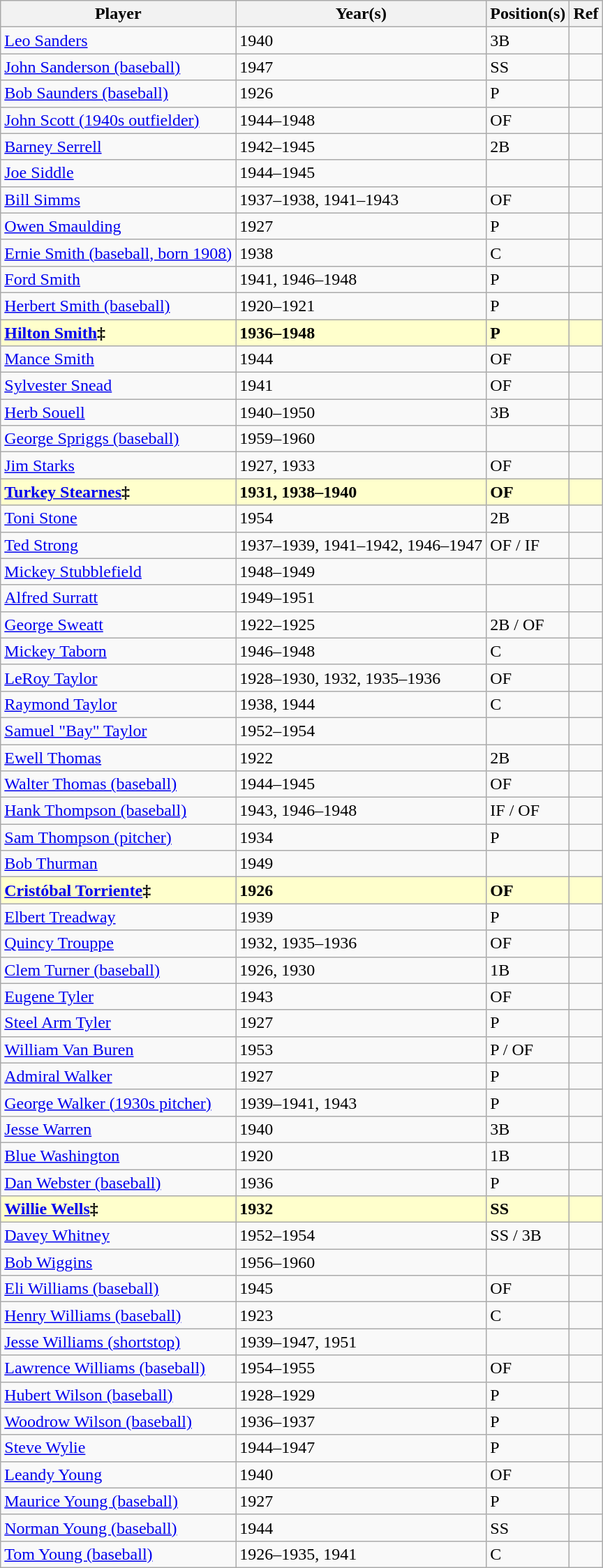<table class="wikitable">
<tr>
<th>Player</th>
<th>Year(s)</th>
<th>Position(s)</th>
<th>Ref</th>
</tr>
<tr>
<td><a href='#'>Leo Sanders</a></td>
<td>1940</td>
<td>3B</td>
<td></td>
</tr>
<tr>
<td><a href='#'>John Sanderson (baseball)</a></td>
<td>1947</td>
<td>SS</td>
<td></td>
</tr>
<tr>
<td><a href='#'>Bob Saunders (baseball)</a></td>
<td>1926</td>
<td>P</td>
<td></td>
</tr>
<tr>
<td><a href='#'>John Scott (1940s outfielder)</a></td>
<td>1944–1948</td>
<td>OF</td>
<td></td>
</tr>
<tr>
<td><a href='#'>Barney Serrell</a></td>
<td>1942–1945</td>
<td>2B</td>
<td></td>
</tr>
<tr>
<td><a href='#'>Joe Siddle</a></td>
<td>1944–1945</td>
<td></td>
<td></td>
</tr>
<tr>
<td><a href='#'>Bill Simms</a></td>
<td>1937–1938, 1941–1943</td>
<td>OF</td>
<td></td>
</tr>
<tr>
<td><a href='#'>Owen Smaulding</a></td>
<td>1927</td>
<td>P</td>
<td></td>
</tr>
<tr>
<td><a href='#'>Ernie Smith (baseball, born 1908)</a></td>
<td>1938</td>
<td>C</td>
<td></td>
</tr>
<tr>
<td><a href='#'>Ford Smith</a></td>
<td>1941, 1946–1948</td>
<td>P</td>
<td></td>
</tr>
<tr>
<td><a href='#'>Herbert Smith (baseball)</a></td>
<td>1920–1921</td>
<td>P</td>
<td></td>
</tr>
<tr style="background:#FFFFCC;">
<td><strong><a href='#'>Hilton Smith</a>‡</strong></td>
<td><strong>1936–1948</strong></td>
<td><strong>P</strong></td>
<td><strong></strong></td>
</tr>
<tr>
<td><a href='#'>Mance Smith</a></td>
<td>1944</td>
<td>OF</td>
<td></td>
</tr>
<tr>
<td><a href='#'>Sylvester Snead</a></td>
<td>1941</td>
<td>OF</td>
<td></td>
</tr>
<tr>
<td><a href='#'>Herb Souell</a></td>
<td>1940–1950</td>
<td>3B</td>
<td></td>
</tr>
<tr>
<td><a href='#'>George Spriggs (baseball)</a></td>
<td>1959–1960</td>
<td></td>
<td></td>
</tr>
<tr>
<td><a href='#'>Jim Starks</a></td>
<td>1927, 1933</td>
<td>OF</td>
<td></td>
</tr>
<tr style="background:#FFFFCC;">
<td><strong><a href='#'>Turkey Stearnes</a>‡</strong></td>
<td><strong>1931, 1938–1940</strong></td>
<td><strong>OF</strong></td>
<td><strong></strong></td>
</tr>
<tr>
<td><a href='#'>Toni Stone</a></td>
<td>1954</td>
<td>2B</td>
<td></td>
</tr>
<tr>
<td><a href='#'>Ted Strong</a></td>
<td>1937–1939, 1941–1942, 1946–1947</td>
<td>OF / IF</td>
<td></td>
</tr>
<tr>
<td><a href='#'>Mickey Stubblefield</a></td>
<td>1948–1949</td>
<td></td>
<td></td>
</tr>
<tr>
<td><a href='#'>Alfred Surratt</a></td>
<td>1949–1951</td>
<td></td>
<td></td>
</tr>
<tr>
<td><a href='#'>George Sweatt</a></td>
<td>1922–1925</td>
<td>2B / OF</td>
<td></td>
</tr>
<tr>
<td><a href='#'>Mickey Taborn</a></td>
<td>1946–1948</td>
<td>C</td>
<td></td>
</tr>
<tr>
<td><a href='#'>LeRoy Taylor</a></td>
<td>1928–1930, 1932, 1935–1936</td>
<td>OF</td>
<td></td>
</tr>
<tr>
<td><a href='#'>Raymond Taylor</a></td>
<td>1938, 1944</td>
<td>C</td>
<td></td>
</tr>
<tr>
<td><a href='#'>Samuel "Bay" Taylor</a></td>
<td>1952–1954</td>
<td></td>
<td></td>
</tr>
<tr>
<td><a href='#'>Ewell Thomas</a></td>
<td>1922</td>
<td>2B</td>
<td></td>
</tr>
<tr>
<td><a href='#'>Walter Thomas (baseball)</a></td>
<td>1944–1945</td>
<td>OF</td>
<td></td>
</tr>
<tr>
<td><a href='#'>Hank Thompson (baseball)</a></td>
<td>1943, 1946–1948</td>
<td>IF / OF</td>
<td></td>
</tr>
<tr>
<td><a href='#'>Sam Thompson (pitcher)</a></td>
<td>1934</td>
<td>P</td>
<td></td>
</tr>
<tr>
<td><a href='#'>Bob Thurman</a></td>
<td>1949</td>
<td></td>
<td></td>
</tr>
<tr style="background:#FFFFCC;">
<td><strong><a href='#'>Cristóbal Torriente</a>‡</strong></td>
<td><strong>1926</strong></td>
<td><strong>OF</strong></td>
<td><strong></strong></td>
</tr>
<tr>
<td><a href='#'>Elbert Treadway</a></td>
<td>1939</td>
<td>P</td>
<td></td>
</tr>
<tr>
<td><a href='#'>Quincy Trouppe</a></td>
<td>1932, 1935–1936</td>
<td>OF</td>
<td></td>
</tr>
<tr>
<td><a href='#'>Clem Turner (baseball)</a></td>
<td>1926, 1930</td>
<td>1B</td>
<td></td>
</tr>
<tr>
<td><a href='#'>Eugene Tyler</a></td>
<td>1943</td>
<td>OF</td>
<td></td>
</tr>
<tr>
<td><a href='#'>Steel Arm Tyler</a></td>
<td>1927</td>
<td>P</td>
<td></td>
</tr>
<tr>
<td><a href='#'>William Van Buren</a></td>
<td>1953</td>
<td>P / OF</td>
<td></td>
</tr>
<tr>
<td><a href='#'>Admiral Walker</a></td>
<td>1927</td>
<td>P</td>
<td></td>
</tr>
<tr>
<td><a href='#'>George Walker (1930s pitcher)</a></td>
<td>1939–1941, 1943</td>
<td>P</td>
<td></td>
</tr>
<tr>
<td><a href='#'>Jesse Warren</a></td>
<td>1940</td>
<td>3B</td>
<td></td>
</tr>
<tr>
<td><a href='#'>Blue Washington</a></td>
<td>1920</td>
<td>1B</td>
<td></td>
</tr>
<tr>
<td><a href='#'>Dan Webster (baseball)</a></td>
<td>1936</td>
<td>P</td>
<td></td>
</tr>
<tr style="background:#FFFFCC;">
<td><strong><a href='#'>Willie Wells</a>‡</strong></td>
<td><strong>1932</strong></td>
<td><strong>SS</strong></td>
<td><strong></strong></td>
</tr>
<tr>
<td><a href='#'>Davey Whitney</a></td>
<td>1952–1954</td>
<td>SS / 3B</td>
<td></td>
</tr>
<tr>
<td><a href='#'>Bob Wiggins</a></td>
<td>1956–1960</td>
<td></td>
<td></td>
</tr>
<tr>
<td><a href='#'>Eli Williams (baseball)</a></td>
<td>1945</td>
<td>OF</td>
<td></td>
</tr>
<tr>
<td><a href='#'>Henry Williams (baseball)</a></td>
<td>1923</td>
<td>C</td>
<td></td>
</tr>
<tr>
<td><a href='#'>Jesse Williams (shortstop)</a></td>
<td>1939–1947, 1951</td>
<td></td>
<td></td>
</tr>
<tr>
<td><a href='#'>Lawrence Williams (baseball)</a></td>
<td>1954–1955</td>
<td>OF</td>
<td></td>
</tr>
<tr>
<td><a href='#'>Hubert Wilson (baseball)</a></td>
<td>1928–1929</td>
<td>P</td>
<td></td>
</tr>
<tr>
<td><a href='#'>Woodrow Wilson (baseball)</a></td>
<td>1936–1937</td>
<td>P</td>
<td></td>
</tr>
<tr>
<td><a href='#'>Steve Wylie</a></td>
<td>1944–1947</td>
<td>P</td>
<td></td>
</tr>
<tr>
<td><a href='#'>Leandy Young</a></td>
<td>1940</td>
<td>OF</td>
<td></td>
</tr>
<tr>
<td><a href='#'>Maurice Young (baseball)</a></td>
<td>1927</td>
<td>P</td>
<td></td>
</tr>
<tr>
<td><a href='#'>Norman Young (baseball)</a></td>
<td>1944</td>
<td>SS</td>
<td></td>
</tr>
<tr>
<td><a href='#'>Tom Young (baseball)</a></td>
<td>1926–1935, 1941</td>
<td>C</td>
<td></td>
</tr>
</table>
